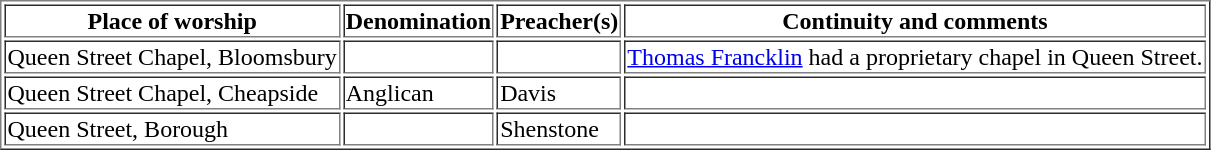<table border=1>
<tr>
<th>Place of worship</th>
<th>Denomination</th>
<th>Preacher(s)</th>
<th>Continuity and comments</th>
</tr>
<tr>
<td>Queen Street Chapel, Bloomsbury</td>
<td></td>
<td></td>
<td><a href='#'>Thomas Francklin</a> had a proprietary chapel in Queen Street.</td>
</tr>
<tr>
<td>Queen Street Chapel, Cheapside</td>
<td>Anglican</td>
<td>Davis</td>
<td></td>
</tr>
<tr>
<td>Queen Street, Borough</td>
<td></td>
<td>Shenstone</td>
<td></td>
</tr>
</table>
